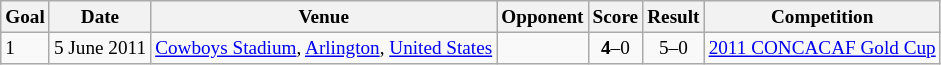<table class="wikitable" style=font-size:80%>
<tr>
<th>Goal</th>
<th>Date</th>
<th>Venue</th>
<th>Opponent</th>
<th>Score</th>
<th>Result</th>
<th>Competition</th>
</tr>
<tr>
<td>1</td>
<td>5 June 2011</td>
<td><a href='#'>Cowboys Stadium</a>, <a href='#'>Arlington</a>, <a href='#'>United States</a></td>
<td></td>
<td align=center><strong>4</strong>–0</td>
<td align=center>5–0</td>
<td><a href='#'>2011 CONCACAF Gold Cup</a></td>
</tr>
</table>
